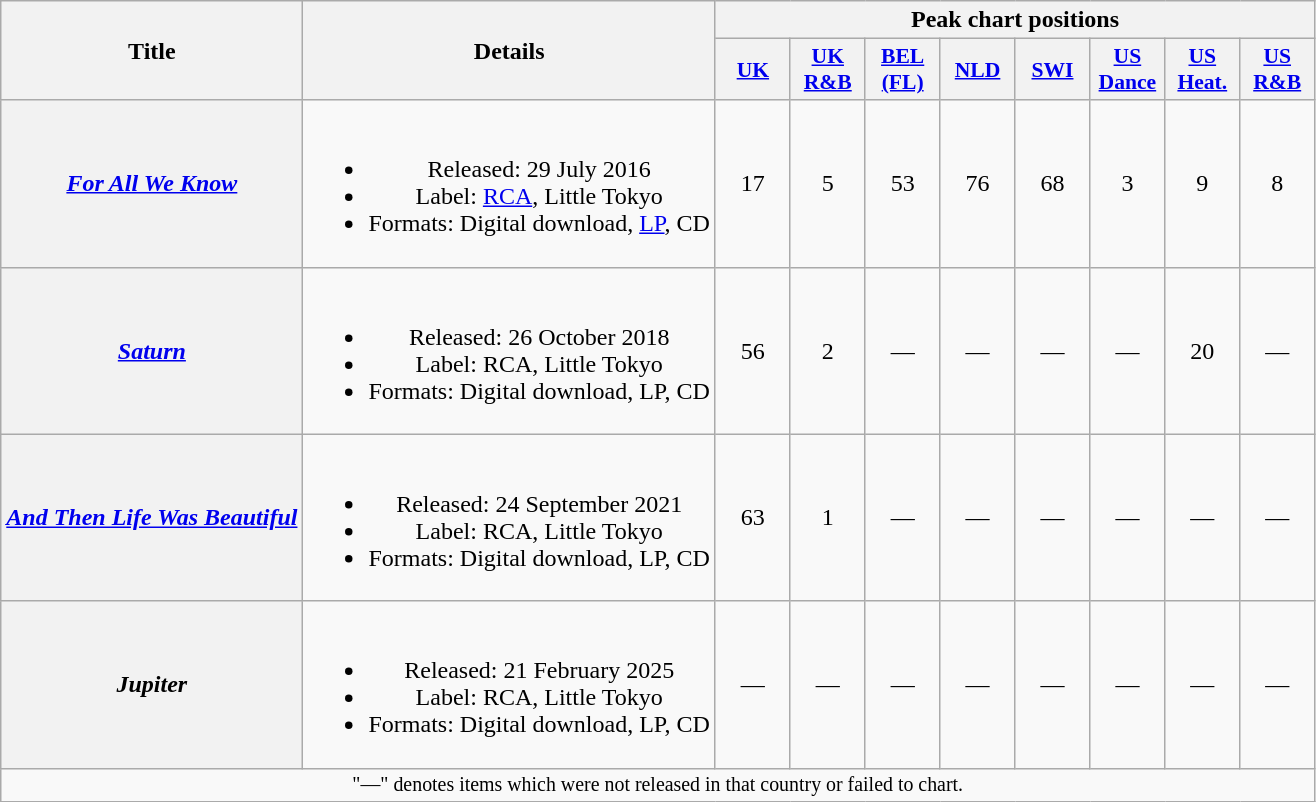<table class="wikitable plainrowheaders" style="text-align:center;">
<tr>
<th scope="col" rowspan="2">Title</th>
<th scope="col" rowspan="2">Details</th>
<th scope="col" colspan="8">Peak chart positions</th>
</tr>
<tr>
<th scope="col" style="width:3em;font-size:90%;"><a href='#'>UK</a><br></th>
<th scope="col" style="width:3em;font-size:90%;"><a href='#'>UK<br>R&B</a><br></th>
<th scope="col" style="width:3em;font-size:90%;"><a href='#'>BEL<br>(FL)</a><br></th>
<th scope="col" style="width:3em;font-size:90%;"><a href='#'>NLD</a><br></th>
<th scope="col" style="width:3em;font-size:90%;"><a href='#'>SWI</a><br></th>
<th scope="col" style="width:3em;font-size:90%;"><a href='#'>US<br>Dance</a><br></th>
<th scope="col" style="width:3em;font-size:90%;"><a href='#'>US<br>Heat.</a><br></th>
<th scope="col" style="width:3em;font-size:90%;"><a href='#'>US<br>R&B</a><br></th>
</tr>
<tr>
<th scope="row"><em><a href='#'>For All We Know</a></em></th>
<td><br><ul><li>Released: 29 July 2016</li><li>Label: <a href='#'>RCA</a>, Little Tokyo</li><li>Formats: Digital download, <a href='#'>LP</a>, CD</li></ul></td>
<td>17</td>
<td>5</td>
<td>53</td>
<td>76</td>
<td>68</td>
<td>3</td>
<td>9</td>
<td>8</td>
</tr>
<tr>
<th scope="row"><em><a href='#'>Saturn</a></em></th>
<td><br><ul><li>Released: 26 October 2018</li><li>Label: RCA, Little Tokyo</li><li>Formats: Digital download, LP, CD</li></ul></td>
<td>56</td>
<td>2</td>
<td>—</td>
<td>—</td>
<td>—</td>
<td>—</td>
<td>20</td>
<td>—</td>
</tr>
<tr>
<th scope="row"><em><a href='#'>And Then Life Was Beautiful</a></em></th>
<td><br><ul><li>Released: 24 September 2021</li><li>Label: RCA, Little Tokyo</li><li>Formats: Digital download, LP, CD</li></ul></td>
<td>63</td>
<td>1</td>
<td>—</td>
<td>—</td>
<td>—</td>
<td>—</td>
<td>—</td>
<td>—</td>
</tr>
<tr>
<th scope="row"><em>Jupiter</em></th>
<td><br><ul><li>Released: 21 February 2025</li><li>Label: RCA, Little Tokyo</li><li>Formats: Digital download, LP, CD</li></ul></td>
<td>—</td>
<td>—</td>
<td>—</td>
<td>—</td>
<td>—</td>
<td>—</td>
<td>—</td>
<td>—</td>
</tr>
<tr>
<td colspan="12" style="font-size:83%;">"—" denotes items which were not released in that country or failed to chart.</td>
</tr>
</table>
